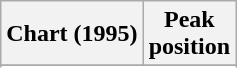<table class="wikitable sortable plainrowheaders">
<tr>
<th>Chart (1995)</th>
<th>Peak<br>position</th>
</tr>
<tr>
</tr>
<tr>
</tr>
<tr>
</tr>
</table>
